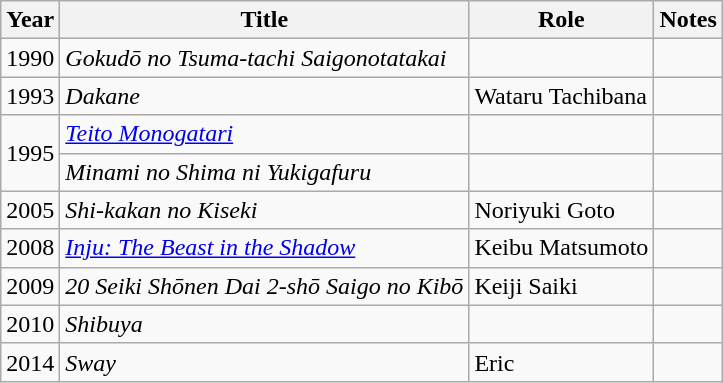<table class="wikitable">
<tr>
<th>Year</th>
<th>Title</th>
<th>Role</th>
<th>Notes</th>
</tr>
<tr>
<td>1990</td>
<td><em>Gokudō no Tsuma-tachi Saigonotatakai</em></td>
<td></td>
<td></td>
</tr>
<tr>
<td>1993</td>
<td><em>Dakane</em></td>
<td>Wataru Tachibana</td>
<td></td>
</tr>
<tr>
<td rowspan="2">1995</td>
<td><em><a href='#'>Teito Monogatari</a></em></td>
<td></td>
<td></td>
</tr>
<tr>
<td><em>Minami no Shima ni Yukigafuru</em></td>
<td></td>
<td></td>
</tr>
<tr>
<td>2005</td>
<td><em>Shi-kakan no Kiseki</em></td>
<td>Noriyuki Goto</td>
<td></td>
</tr>
<tr>
<td>2008</td>
<td><em><a href='#'>Inju: The Beast in the Shadow</a></em></td>
<td>Keibu Matsumoto</td>
<td></td>
</tr>
<tr>
<td>2009</td>
<td><em>20 Seiki Shōnen Dai 2-shō Saigo no Kibō</em></td>
<td>Keiji Saiki</td>
<td></td>
</tr>
<tr>
<td>2010</td>
<td><em>Shibuya</em></td>
<td></td>
<td></td>
</tr>
<tr>
<td>2014</td>
<td><em>Sway</em></td>
<td>Eric</td>
<td></td>
</tr>
</table>
